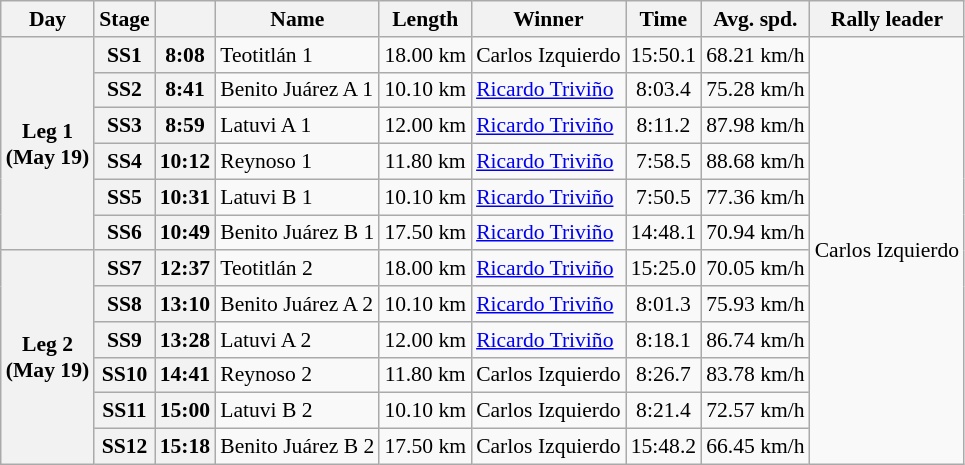<table class="wikitable" style="text-align: center; font-size: 90%; max-width: 950px;">
<tr>
<th>Day</th>
<th>Stage</th>
<th></th>
<th>Name</th>
<th>Length</th>
<th>Winner</th>
<th>Time</th>
<th>Avg. spd.</th>
<th>Rally leader</th>
</tr>
<tr>
<th rowspan=6>Leg 1<br>(May 19)</th>
<th>SS1</th>
<th>8:08</th>
<td align=left>Teotitlán 1</td>
<td>18.00 km</td>
<td align=left> Carlos Izquierdo</td>
<td>15:50.1</td>
<td>68.21 km/h</td>
<td rowspan=12> Carlos Izquierdo</td>
</tr>
<tr>
<th>SS2</th>
<th>8:41</th>
<td align=left>Benito Juárez A 1</td>
<td>10.10 km</td>
<td align=left> <a href='#'>Ricardo Triviño</a></td>
<td>8:03.4</td>
<td>75.28 km/h</td>
</tr>
<tr>
<th>SS3</th>
<th>8:59</th>
<td align=left>Latuvi A 1</td>
<td>12.00 km</td>
<td align=left> <a href='#'>Ricardo Triviño</a></td>
<td>8:11.2</td>
<td>87.98 km/h</td>
</tr>
<tr>
<th>SS4</th>
<th>10:12</th>
<td align=left>Reynoso 1</td>
<td>11.80 km</td>
<td align=left> <a href='#'>Ricardo Triviño</a></td>
<td>7:58.5</td>
<td>88.68 km/h</td>
</tr>
<tr>
<th>SS5</th>
<th>10:31</th>
<td align=left>Latuvi B 1</td>
<td>10.10 km</td>
<td align=left> <a href='#'>Ricardo Triviño</a></td>
<td>7:50.5</td>
<td>77.36 km/h</td>
</tr>
<tr>
<th>SS6</th>
<th>10:49</th>
<td align=left>Benito Juárez B 1</td>
<td>17.50 km</td>
<td align=left> <a href='#'>Ricardo Triviño</a></td>
<td>14:48.1</td>
<td>70.94 km/h</td>
</tr>
<tr>
<th rowspan=6>Leg 2<br>(May 19)</th>
<th>SS7</th>
<th>12:37</th>
<td align=left>Teotitlán 2</td>
<td>18.00 km</td>
<td align=left> <a href='#'>Ricardo Triviño</a></td>
<td>15:25.0</td>
<td>70.05 km/h</td>
</tr>
<tr>
<th>SS8</th>
<th>13:10</th>
<td align=left>Benito Juárez A 2</td>
<td>10.10 km</td>
<td align=left> <a href='#'>Ricardo Triviño</a></td>
<td>8:01.3</td>
<td>75.93 km/h</td>
</tr>
<tr>
<th>SS9</th>
<th>13:28</th>
<td align=left>Latuvi A 2</td>
<td>12.00 km</td>
<td align=left> <a href='#'>Ricardo Triviño</a></td>
<td>8:18.1</td>
<td>86.74 km/h</td>
</tr>
<tr>
<th>SS10</th>
<th>14:41</th>
<td align=left>Reynoso 2</td>
<td>11.80 km</td>
<td align=left> Carlos Izquierdo</td>
<td>8:26.7</td>
<td>83.78 km/h</td>
</tr>
<tr>
<th>SS11</th>
<th>15:00</th>
<td align=left>Latuvi B 2</td>
<td>10.10 km</td>
<td align=left> Carlos Izquierdo</td>
<td>8:21.4</td>
<td>72.57 km/h</td>
</tr>
<tr>
<th>SS12</th>
<th>15:18</th>
<td align=left>Benito Juárez B 2</td>
<td>17.50 km</td>
<td align=left> Carlos Izquierdo</td>
<td>15:48.2</td>
<td>66.45 km/h</td>
</tr>
</table>
